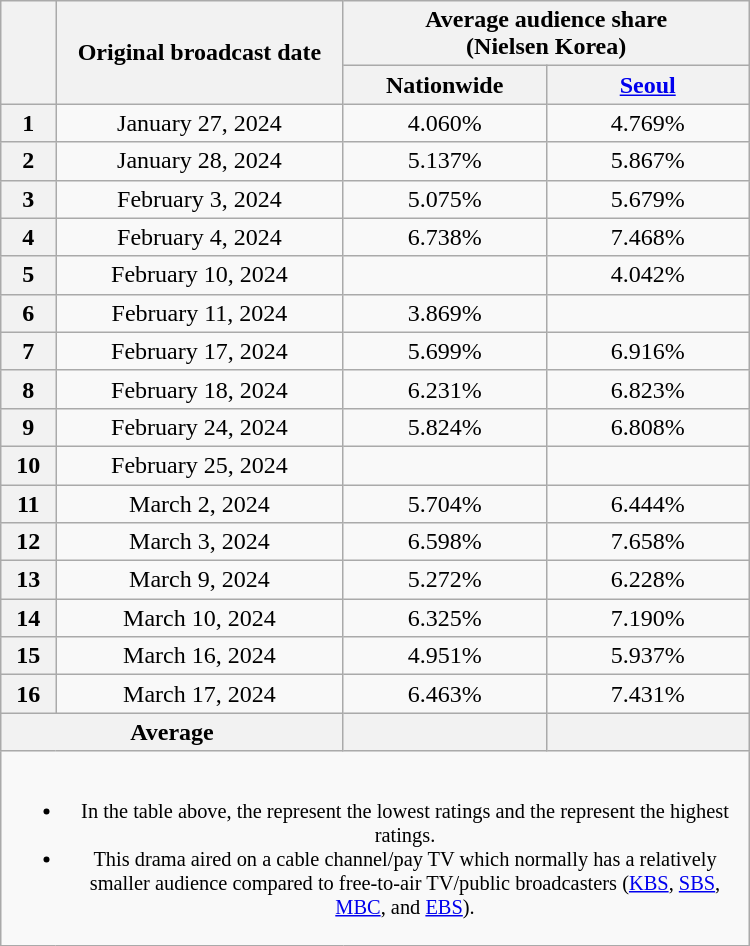<table class="wikitable" style="margin-left:auto; margin-right:auto; max-width:500px; text-align:center">
<tr>
<th scope="col" rowspan="2"></th>
<th scope="col" rowspan="2">Original broadcast date</th>
<th scope="col" colspan="2">Average audience share<br>(Nielsen Korea)</th>
</tr>
<tr>
<th scope="col" style="width:8em">Nationwide</th>
<th scope="col" style="width:8em"><a href='#'>Seoul</a></th>
</tr>
<tr>
<th scope="col">1</th>
<td>January 27, 2024</td>
<td>4.060% </td>
<td>4.769% </td>
</tr>
<tr>
<th scope="col">2</th>
<td>January 28, 2024</td>
<td>5.137% </td>
<td>5.867% </td>
</tr>
<tr>
<th scope="col">3</th>
<td>February 3, 2024</td>
<td>5.075% </td>
<td>5.679% </td>
</tr>
<tr>
<th scope="col">4</th>
<td>February 4, 2024</td>
<td>6.738% </td>
<td>7.468% </td>
</tr>
<tr>
<th scope="col">5</th>
<td>February 10, 2024</td>
<td><strong></strong> </td>
<td>4.042% </td>
</tr>
<tr>
<th scope="col">6</th>
<td>February 11, 2024</td>
<td>3.869% </td>
<td><strong></strong> </td>
</tr>
<tr>
<th scope="col">7</th>
<td>February 17, 2024</td>
<td>5.699% </td>
<td>6.916% </td>
</tr>
<tr>
<th scope="col">8</th>
<td>February 18, 2024</td>
<td>6.231% </td>
<td>6.823% </td>
</tr>
<tr>
<th scope="col">9</th>
<td>February 24, 2024</td>
<td>5.824% </td>
<td>6.808% </td>
</tr>
<tr>
<th scope="col">10</th>
<td>February 25, 2024</td>
<td><strong></strong> </td>
<td><strong></strong> </td>
</tr>
<tr>
<th scope="col">11</th>
<td>March 2, 2024</td>
<td>5.704% </td>
<td>6.444% </td>
</tr>
<tr>
<th scope="col">12</th>
<td>March 3, 2024</td>
<td>6.598% </td>
<td>7.658% </td>
</tr>
<tr>
<th scope="col">13</th>
<td>March 9, 2024</td>
<td>5.272% </td>
<td>6.228% </td>
</tr>
<tr>
<th scope="col">14</th>
<td>March 10, 2024</td>
<td>6.325% </td>
<td>7.190% </td>
</tr>
<tr>
<th scope="col">15</th>
<td>March 16, 2024</td>
<td>4.951% </td>
<td>5.937% </td>
</tr>
<tr>
<th scope="col">16</th>
<td>March 17, 2024</td>
<td>6.463% </td>
<td>7.431% </td>
</tr>
<tr>
<th scope="col" colspan="2">Average</th>
<th scope="col"></th>
<th scope="col"></th>
</tr>
<tr>
<td colspan="4" style="font-size:85%"><br><ul><li>In the table above, the <strong></strong> represent the lowest ratings and the <strong></strong> represent the highest ratings.</li><li>This drama aired on a cable channel/pay TV which normally has a relatively smaller audience compared to free-to-air TV/public broadcasters (<a href='#'>KBS</a>, <a href='#'>SBS</a>, <a href='#'>MBC</a>, and <a href='#'>EBS</a>).</li></ul></td>
</tr>
</table>
